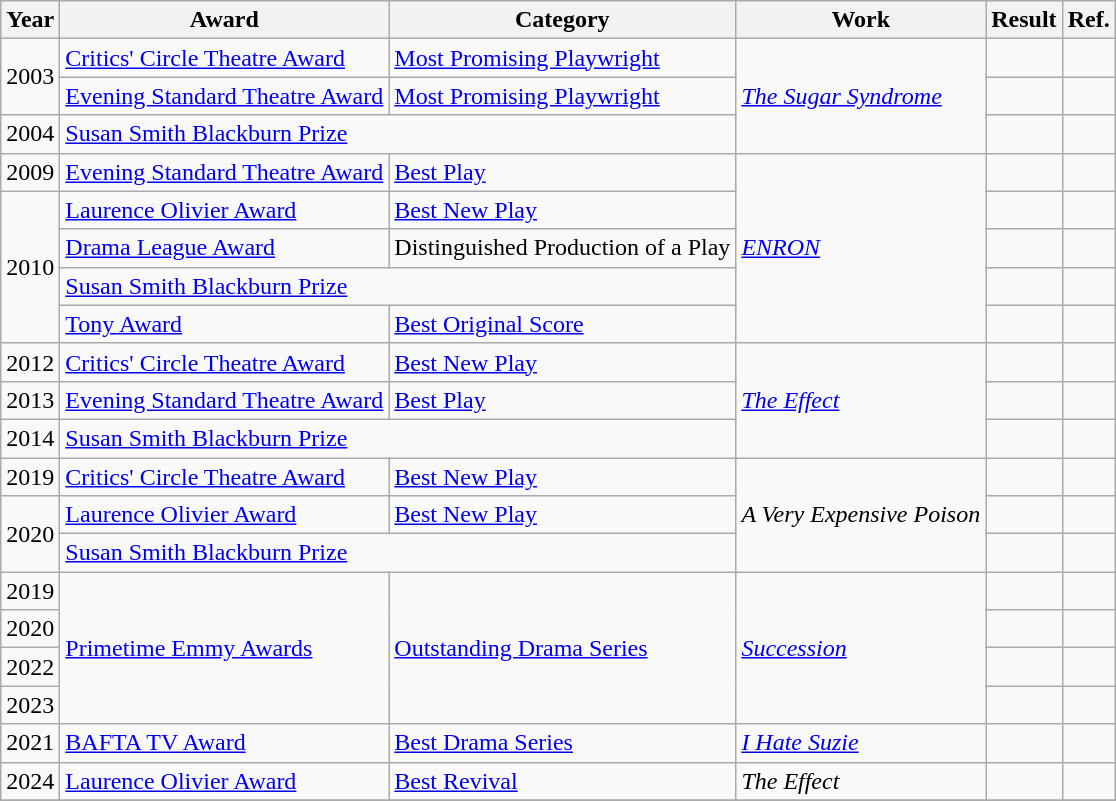<table class="wikitable">
<tr>
<th>Year</th>
<th>Award</th>
<th>Category</th>
<th>Work</th>
<th>Result</th>
<th class=unsortable>Ref.</th>
</tr>
<tr>
<td rowspan="2">2003</td>
<td><a href='#'>Critics' Circle Theatre Award</a></td>
<td><a href='#'>Most Promising Playwright</a></td>
<td rowspan="3"><em><a href='#'>The Sugar Syndrome</a></em></td>
<td></td>
<td></td>
</tr>
<tr>
<td><a href='#'>Evening Standard Theatre Award</a></td>
<td><a href='#'>Most Promising Playwright</a></td>
<td></td>
<td></td>
</tr>
<tr>
<td>2004</td>
<td colspan="2"><a href='#'>Susan Smith Blackburn Prize</a></td>
<td></td>
<td></td>
</tr>
<tr>
<td>2009</td>
<td><a href='#'>Evening Standard Theatre Award</a></td>
<td><a href='#'>Best Play</a></td>
<td rowspan="5"><em><a href='#'>ENRON</a></em></td>
<td></td>
<td></td>
</tr>
<tr>
<td rowspan="4">2010</td>
<td><a href='#'>Laurence Olivier Award</a></td>
<td><a href='#'>Best New Play</a></td>
<td></td>
<td></td>
</tr>
<tr>
<td><a href='#'>Drama League Award</a></td>
<td>Distinguished Production of a Play</td>
<td></td>
<td></td>
</tr>
<tr>
<td colspan="2"><a href='#'>Susan Smith Blackburn Prize</a></td>
<td></td>
<td></td>
</tr>
<tr>
<td><a href='#'>Tony Award</a></td>
<td><a href='#'>Best Original Score</a></td>
<td></td>
<td></td>
</tr>
<tr>
<td>2012</td>
<td><a href='#'>Critics' Circle Theatre Award</a></td>
<td><a href='#'>Best New Play</a></td>
<td rowspan="3"><em><a href='#'>The Effect</a></em></td>
<td></td>
<td></td>
</tr>
<tr>
<td>2013</td>
<td><a href='#'>Evening Standard Theatre Award</a></td>
<td><a href='#'>Best Play</a></td>
<td></td>
<td></td>
</tr>
<tr>
<td>2014</td>
<td colspan="2"><a href='#'>Susan Smith Blackburn Prize</a></td>
<td></td>
<td></td>
</tr>
<tr>
<td>2019</td>
<td><a href='#'>Critics' Circle Theatre Award</a></td>
<td><a href='#'>Best New Play</a></td>
<td rowspan="3"><em>A Very Expensive Poison</em></td>
<td></td>
<td></td>
</tr>
<tr>
<td rowspan="2">2020</td>
<td><a href='#'>Laurence Olivier Award</a></td>
<td><a href='#'>Best New Play</a></td>
<td></td>
<td></td>
</tr>
<tr>
<td colspan="2"><a href='#'>Susan Smith Blackburn Prize</a></td>
<td></td>
<td></td>
</tr>
<tr>
<td>2019</td>
<td rowspan=4><a href='#'>Primetime Emmy Awards</a></td>
<td rowspan=4><a href='#'>Outstanding Drama Series</a></td>
<td rowspan=4><em><a href='#'>Succession</a></em></td>
<td></td>
<td></td>
</tr>
<tr>
<td>2020</td>
<td></td>
<td></td>
</tr>
<tr>
<td>2022</td>
<td></td>
<td></td>
</tr>
<tr>
<td>2023</td>
<td></td>
<td></td>
</tr>
<tr>
<td>2021</td>
<td><a href='#'>BAFTA TV Award</a></td>
<td><a href='#'>Best Drama Series</a></td>
<td><em><a href='#'>I Hate Suzie</a></em></td>
<td></td>
<td></td>
</tr>
<tr>
<td>2024</td>
<td><a href='#'>Laurence Olivier Award</a></td>
<td><a href='#'>Best Revival</a></td>
<td><em>The Effect</em></td>
<td></td>
<td></td>
</tr>
<tr>
</tr>
</table>
